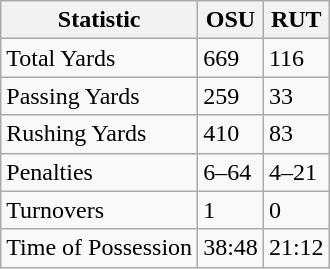<table class="wikitable">
<tr>
<th>Statistic</th>
<th>OSU</th>
<th>RUT</th>
</tr>
<tr>
<td>Total Yards</td>
<td>669</td>
<td>116</td>
</tr>
<tr>
<td>Passing Yards</td>
<td>259</td>
<td>33</td>
</tr>
<tr>
<td>Rushing Yards</td>
<td>410</td>
<td>83</td>
</tr>
<tr>
<td>Penalties</td>
<td>6–64</td>
<td>4–21</td>
</tr>
<tr>
<td>Turnovers</td>
<td>1</td>
<td>0</td>
</tr>
<tr>
<td>Time of Possession</td>
<td>38:48</td>
<td>21:12</td>
</tr>
</table>
